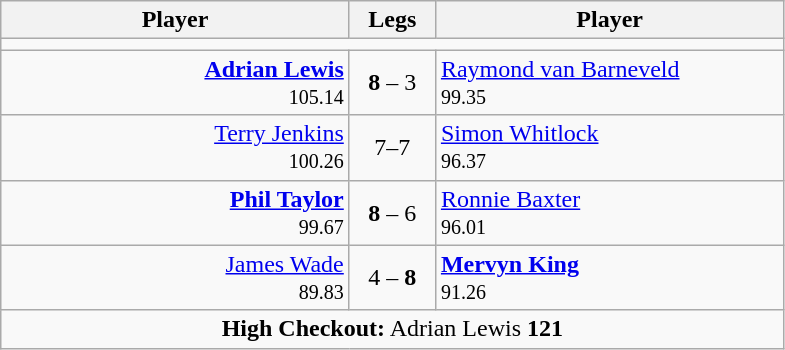<table class=wikitable style="text-align:center">
<tr>
<th width=225>Player</th>
<th width=50>Legs</th>
<th width=225>Player</th>
</tr>
<tr align=center>
<td colspan="3"></td>
</tr>
<tr align=left>
<td align=right><strong><a href='#'>Adrian Lewis</a></strong>  <br> <small><span>105.14</span></small></td>
<td align=center><strong>8</strong> – 3</td>
<td> <a href='#'>Raymond van Barneveld</a> <br> <small><span>99.35</span></small></td>
</tr>
<tr align=left>
<td align=right><a href='#'>Terry Jenkins</a>  <br> <small><span>100.26</span></small></td>
<td align=center>7–7</td>
<td> <a href='#'>Simon Whitlock</a> <br> <small><span>96.37</span></small></td>
</tr>
<tr align=left>
<td align=right><strong><a href='#'>Phil Taylor</a></strong>  <br> <small><span>99.67</span></small></td>
<td align=center><strong>8</strong> – 6</td>
<td> <a href='#'>Ronnie Baxter</a> <br> <small><span>96.01</span></small></td>
</tr>
<tr align=left>
<td align=right><a href='#'>James Wade</a>  <br> <small><span>89.83</span></small></td>
<td align=center>4 – <strong>8</strong></td>
<td> <strong><a href='#'>Mervyn King</a></strong> <br> <small><span>91.26</span></small></td>
</tr>
<tr align=center>
<td colspan="3"><strong>High Checkout:</strong> Adrian Lewis <strong>121</strong></td>
</tr>
</table>
